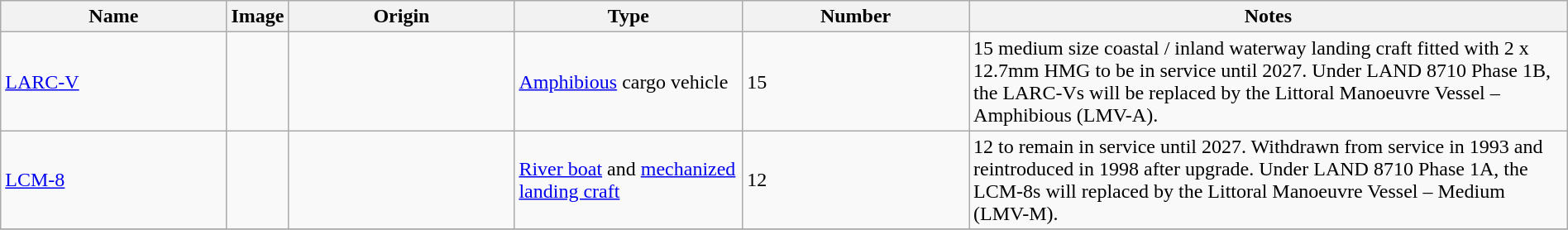<table class="wikitable" style="width:100%;">
<tr>
<th style="width:15%;">Name</th>
<th style="width:0%;">Image</th>
<th style="width:15%;">Origin</th>
<th style="width:15%;">Type</th>
<th style="width:15%;">Number</th>
<th style="width:40%;">Notes</th>
</tr>
<tr>
<td><a href='#'>LARC-V</a></td>
<td></td>
<td></td>
<td><a href='#'>Amphibious</a> cargo vehicle</td>
<td>15</td>
<td>15 medium size coastal / inland waterway landing craft fitted with 2 x 12.7mm HMG to be in service until 2027. Under LAND 8710 Phase 1B, the LARC-Vs will be replaced by the Littoral Manoeuvre Vessel – Amphibious (LMV-A).</td>
</tr>
<tr>
<td><a href='#'>LCM-8</a></td>
<td></td>
<td></td>
<td><a href='#'>River boat</a> and <a href='#'>mechanized landing craft</a></td>
<td>12</td>
<td>12 to remain in service until 2027. Withdrawn from service in 1993 and reintroduced in 1998 after upgrade. Under LAND 8710 Phase 1A, the LCM-8s will replaced by the Littoral Manoeuvre Vessel – Medium (LMV-M).</td>
</tr>
<tr>
</tr>
</table>
